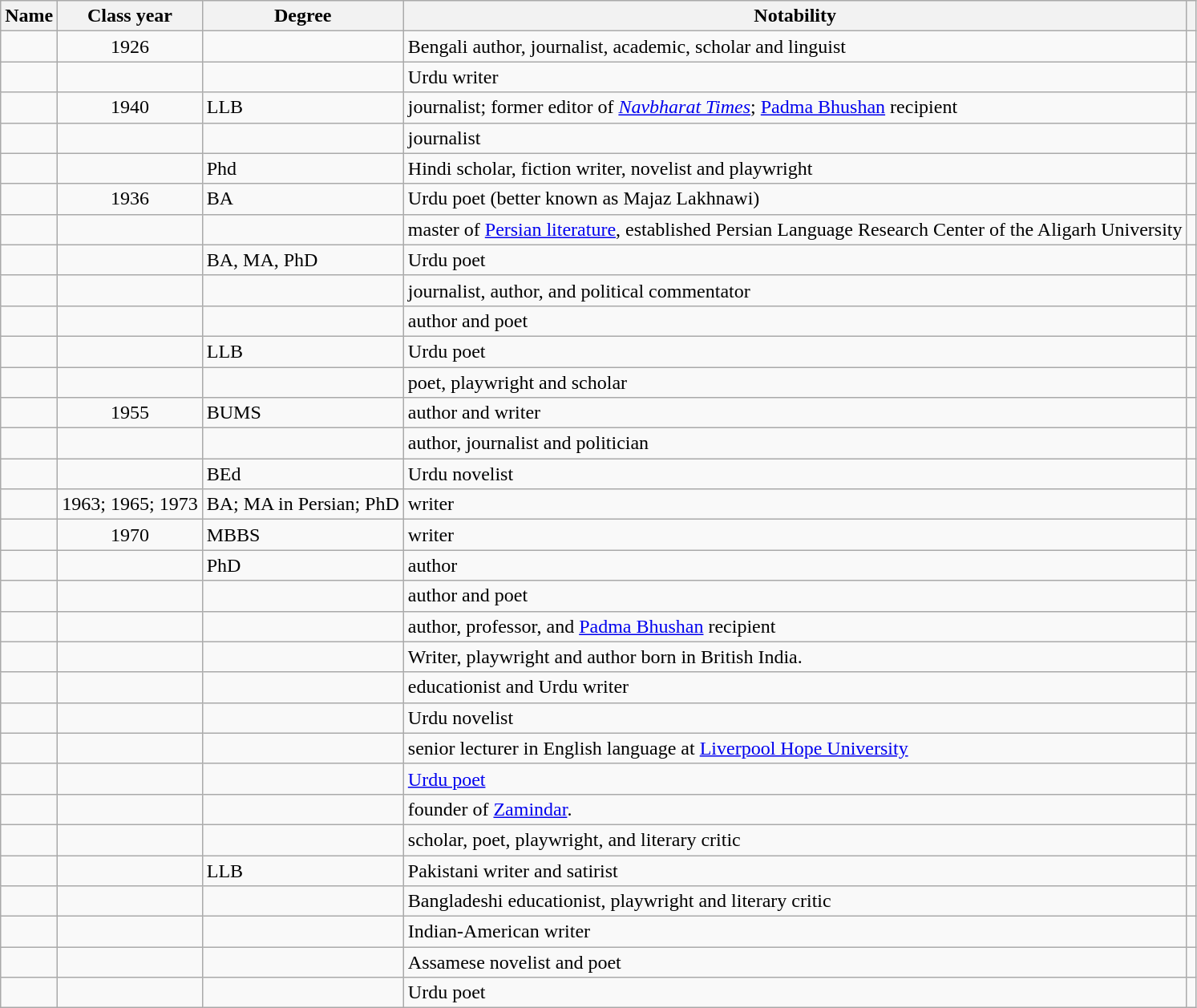<table class="wikitable sortable">
<tr>
<th>Name</th>
<th data-sort-type="isoDate">Class year</th>
<th class="unsortable">Degree</th>
<th class="unsortable">Notability</th>
<th class="unsortable"></th>
</tr>
<tr>
<td></td>
<td style="text-align:center;">1926</td>
<td></td>
<td>Bengali author, journalist, academic, scholar and linguist</td>
<td style="text-align:center;"></td>
</tr>
<tr>
<td></td>
<td style="text-align:center;"></td>
<td></td>
<td>Urdu writer</td>
<td style="text-align:center;"></td>
</tr>
<tr>
<td></td>
<td style="text-align:center;">1940</td>
<td>LLB</td>
<td>journalist; former editor of <em><a href='#'>Navbharat Times</a></em>; <a href='#'>Padma Bhushan</a> recipient</td>
<td style="text-align:center;"></td>
</tr>
<tr>
<td></td>
<td style="text-align:center;"></td>
<td></td>
<td>journalist</td>
<td style="text-align:center;"></td>
</tr>
<tr>
<td></td>
<td style="text-align:center;"></td>
<td>Phd</td>
<td>Hindi scholar, fiction writer, novelist and playwright</td>
<td style="text-align:center;"></td>
</tr>
<tr>
<td></td>
<td style="text-align:center;">1936</td>
<td>BA</td>
<td>Urdu poet (better known as Majaz Lakhnawi)</td>
<td style="text-align:center;"></td>
</tr>
<tr>
<td></td>
<td style="text-align:center;"></td>
<td></td>
<td>master of <a href='#'>Persian literature</a>, established Persian Language Research Center of the Aligarh University</td>
<td style="text-align:center;"></td>
</tr>
<tr>
<td></td>
<td style="text-align:center;"></td>
<td>BA, MA, PhD</td>
<td>Urdu poet</td>
<td style="text-align:center;"></td>
</tr>
<tr>
<td></td>
<td style="text-align:center;"></td>
<td></td>
<td>journalist, author, and political commentator</td>
<td style="text-align:center;"></td>
</tr>
<tr>
<td></td>
<td style="text-align:center;"></td>
<td></td>
<td>author and poet</td>
<td style="text-align:center;"></td>
</tr>
<tr>
<td></td>
<td style="text-align:center;"></td>
<td>LLB</td>
<td>Urdu poet</td>
<td style="text-align:center;"></td>
</tr>
<tr>
<td></td>
<td style="text-align:center;"></td>
<td></td>
<td>poet, playwright and scholar</td>
<td style="text-align:center;"></td>
</tr>
<tr>
<td></td>
<td style="text-align:center;">1955</td>
<td>BUMS</td>
<td>author and writer</td>
<td style="text-align:center;"></td>
</tr>
<tr>
<td></td>
<td style="text-align:center;"></td>
<td></td>
<td>author, journalist and politician</td>
<td style="text-align:center;"></td>
</tr>
<tr>
<td></td>
<td style="text-align:center;"></td>
<td>BEd</td>
<td>Urdu novelist</td>
<td style="text-align:center;"></td>
</tr>
<tr>
<td></td>
<td style="text-align:center;">1963; 1965; 1973</td>
<td>BA; MA in Persian; PhD</td>
<td>writer</td>
<td style="text-align:center;"></td>
</tr>
<tr>
<td></td>
<td style="text-align:center;">1970</td>
<td>MBBS</td>
<td>writer</td>
<td style="text-align:center;"></td>
</tr>
<tr>
<td></td>
<td style="text-align:center;"></td>
<td>PhD</td>
<td>author</td>
<td style="text-align:center;"></td>
</tr>
<tr>
<td></td>
<td style="text-align:center;"></td>
<td></td>
<td>author and poet</td>
<td style="text-align:center;"></td>
</tr>
<tr>
<td></td>
<td style="text-align:center;"></td>
<td></td>
<td>author, professor, and <a href='#'>Padma Bhushan</a> recipient</td>
<td style="text-align:center;"></td>
</tr>
<tr>
<td></td>
<td style="text-align:center;"></td>
<td></td>
<td>Writer, playwright and author born in British India.</td>
<td style="text-align:center;"></td>
</tr>
<tr>
<td></td>
<td style="text-align:center;"></td>
<td></td>
<td>educationist and Urdu writer</td>
<td style="text-align:center;"></td>
</tr>
<tr>
<td></td>
<td style="text-align:center;"></td>
<td></td>
<td>Urdu novelist</td>
<td style="text-align:center;"></td>
</tr>
<tr>
<td></td>
<td style="text-align:center;"></td>
<td></td>
<td>senior lecturer in English language at <a href='#'>Liverpool Hope University</a></td>
<td style="text-align:center;"></td>
</tr>
<tr>
<td></td>
<td style="text-align:center;"></td>
<td></td>
<td><a href='#'>Urdu poet</a></td>
<td style="text-align:center;"></td>
</tr>
<tr>
<td></td>
<td style="text-align:center;"></td>
<td></td>
<td>founder of <a href='#'>Zamindar</a>.</td>
<td style="text-align:center;"></td>
</tr>
<tr>
<td></td>
<td style="text-align:center;"></td>
<td></td>
<td>scholar, poet, playwright, and literary critic</td>
<td style="text-align:center;"></td>
</tr>
<tr>
<td></td>
<td style="text-align:center;"></td>
<td>LLB</td>
<td>Pakistani writer and satirist</td>
<td style="text-align:center;"></td>
</tr>
<tr>
<td></td>
<td style="text-align:center;"></td>
<td></td>
<td>Bangladeshi educationist, playwright and literary critic</td>
<td style="text-align:center;"></td>
</tr>
<tr>
<td></td>
<td style="text-align:center;"></td>
<td></td>
<td>Indian-American writer</td>
<td style="text-align:center;"></td>
</tr>
<tr>
<td></td>
<td style="text-align:center;"></td>
<td></td>
<td>Assamese novelist and poet</td>
<td style="text-align:center;"></td>
</tr>
<tr>
<td></td>
<td style="text-align:center;"></td>
<td></td>
<td>Urdu poet</td>
<td style="text-align:center;"></td>
</tr>
</table>
